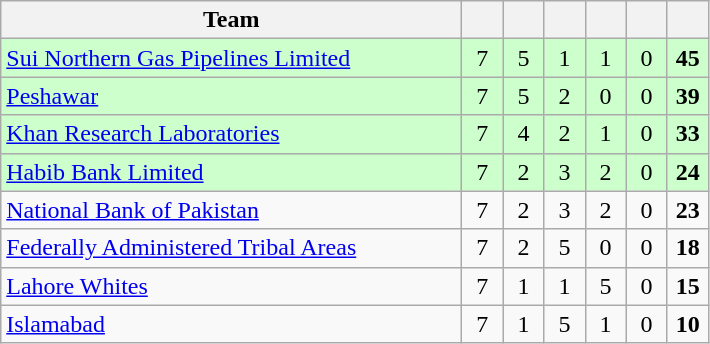<table class="wikitable" style="text-align:center">
<tr>
<th style="width:300px">Team</th>
<th width="20"></th>
<th width="20"></th>
<th width="20"></th>
<th width="20"></th>
<th width="20"></th>
<th width="20"></th>
</tr>
<tr style="background:#cfc">
<td style="text-align:left"><a href='#'>Sui Northern Gas Pipelines Limited</a></td>
<td>7</td>
<td>5</td>
<td>1</td>
<td>1</td>
<td>0</td>
<td><strong>45</strong></td>
</tr>
<tr style="background:#cfc">
<td style="text-align:left"><a href='#'>Peshawar</a></td>
<td>7</td>
<td>5</td>
<td>2</td>
<td>0</td>
<td>0</td>
<td><strong>39</strong></td>
</tr>
<tr style="background:#cfc">
<td style="text-align:left"><a href='#'>Khan Research Laboratories</a></td>
<td>7</td>
<td>4</td>
<td>2</td>
<td>1</td>
<td>0</td>
<td><strong>33</strong></td>
</tr>
<tr style="background:#cfc">
<td style="text-align:left"><a href='#'>Habib Bank Limited</a></td>
<td>7</td>
<td>2</td>
<td>3</td>
<td>2</td>
<td>0</td>
<td><strong>24</strong></td>
</tr>
<tr>
<td style="text-align:left"><a href='#'>National Bank of Pakistan</a></td>
<td>7</td>
<td>2</td>
<td>3</td>
<td>2</td>
<td>0</td>
<td><strong>23</strong></td>
</tr>
<tr>
<td style="text-align:left"><a href='#'>Federally Administered Tribal Areas</a></td>
<td>7</td>
<td>2</td>
<td>5</td>
<td>0</td>
<td>0</td>
<td><strong>18</strong></td>
</tr>
<tr>
<td style="text-align:left"><a href='#'>Lahore Whites</a></td>
<td>7</td>
<td>1</td>
<td>1</td>
<td>5</td>
<td>0</td>
<td><strong>15</strong></td>
</tr>
<tr>
<td style="text-align:left"><a href='#'>Islamabad</a></td>
<td>7</td>
<td>1</td>
<td>5</td>
<td>1</td>
<td>0</td>
<td><strong>10</strong></td>
</tr>
</table>
